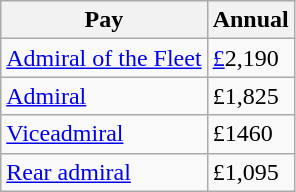<table class="wikitable">
<tr>
<th>Pay</th>
<th>Annual</th>
</tr>
<tr>
<td><a href='#'>Admiral of the Fleet</a></td>
<td><a href='#'>£</a>2,190</td>
</tr>
<tr>
<td><a href='#'>Admiral</a></td>
<td>£1,825</td>
</tr>
<tr>
<td><a href='#'>Viceadmiral</a></td>
<td>£1460</td>
</tr>
<tr>
<td><a href='#'>Rear admiral</a></td>
<td>£1,095</td>
</tr>
</table>
